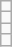<table class="wikitable">
<tr>
<td></td>
</tr>
<tr>
<td></td>
</tr>
<tr>
<td></td>
</tr>
<tr>
<td></td>
</tr>
</table>
